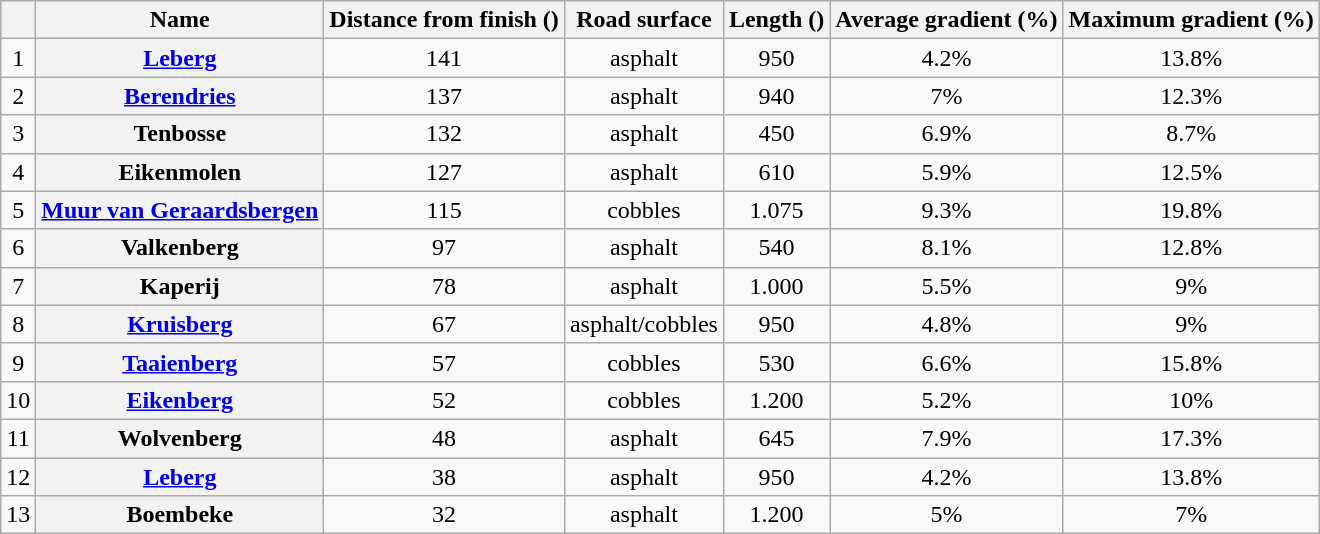<table class="wikitable plainrowheaders" style="text-align:center;">
<tr>
<th scope=col></th>
<th scope=col>Name</th>
<th scope=col>Distance from finish ()</th>
<th scope=col>Road surface</th>
<th scope=col>Length ()</th>
<th scope=col>Average gradient (%)</th>
<th scope=col>Maximum gradient (%)</th>
</tr>
<tr>
<td>1</td>
<th scope=row><a href='#'>Leberg</a></th>
<td>141</td>
<td>asphalt</td>
<td>950</td>
<td>4.2%</td>
<td>13.8%</td>
</tr>
<tr>
<td>2</td>
<th scope=row><a href='#'>Berendries</a></th>
<td>137</td>
<td>asphalt</td>
<td>940</td>
<td>7%</td>
<td>12.3%</td>
</tr>
<tr>
<td>3</td>
<th scope=row>Tenbosse</th>
<td>132</td>
<td>asphalt</td>
<td>450</td>
<td>6.9%</td>
<td>8.7%</td>
</tr>
<tr>
<td>4</td>
<th scope=row>Eikenmolen</th>
<td>127</td>
<td>asphalt</td>
<td>610</td>
<td>5.9%</td>
<td>12.5%</td>
</tr>
<tr>
<td>5</td>
<th scope=row><a href='#'>Muur van Geraardsbergen</a></th>
<td>115</td>
<td>cobbles</td>
<td>1.075</td>
<td>9.3%</td>
<td>19.8%</td>
</tr>
<tr>
<td>6</td>
<th scope=row>Valkenberg</th>
<td>97</td>
<td>asphalt</td>
<td>540</td>
<td>8.1%</td>
<td>12.8%</td>
</tr>
<tr>
<td>7</td>
<th scope=row>Kaperij</th>
<td>78</td>
<td>asphalt</td>
<td>1.000</td>
<td>5.5%</td>
<td>9%</td>
</tr>
<tr>
<td>8</td>
<th scope=row><a href='#'>Kruisberg</a></th>
<td>67</td>
<td>asphalt/cobbles</td>
<td>950</td>
<td>4.8%</td>
<td>9%</td>
</tr>
<tr>
<td>9</td>
<th scope=row><a href='#'>Taaienberg</a></th>
<td>57</td>
<td>cobbles</td>
<td>530</td>
<td>6.6%</td>
<td>15.8%</td>
</tr>
<tr>
<td>10</td>
<th scope=row><a href='#'>Eikenberg</a></th>
<td>52</td>
<td>cobbles</td>
<td>1.200</td>
<td>5.2%</td>
<td>10%</td>
</tr>
<tr>
<td>11</td>
<th scope=row>Wolvenberg</th>
<td>48</td>
<td>asphalt</td>
<td>645</td>
<td>7.9%</td>
<td>17.3%</td>
</tr>
<tr>
<td>12</td>
<th scope=row><a href='#'>Leberg</a></th>
<td>38</td>
<td>asphalt</td>
<td>950</td>
<td>4.2%</td>
<td>13.8%</td>
</tr>
<tr>
<td>13</td>
<th scope=row>Boembeke</th>
<td>32</td>
<td>asphalt</td>
<td>1.200</td>
<td>5%</td>
<td>7%</td>
</tr>
</table>
